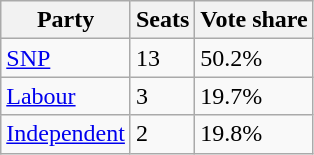<table class="wikitable">
<tr>
<th>Party</th>
<th>Seats</th>
<th>Vote share</th>
</tr>
<tr>
<td><a href='#'>SNP</a></td>
<td>13</td>
<td>50.2%</td>
</tr>
<tr>
<td><a href='#'>Labour</a></td>
<td>3</td>
<td>19.7%</td>
</tr>
<tr>
<td><a href='#'>Independent</a></td>
<td>2</td>
<td>19.8%</td>
</tr>
</table>
